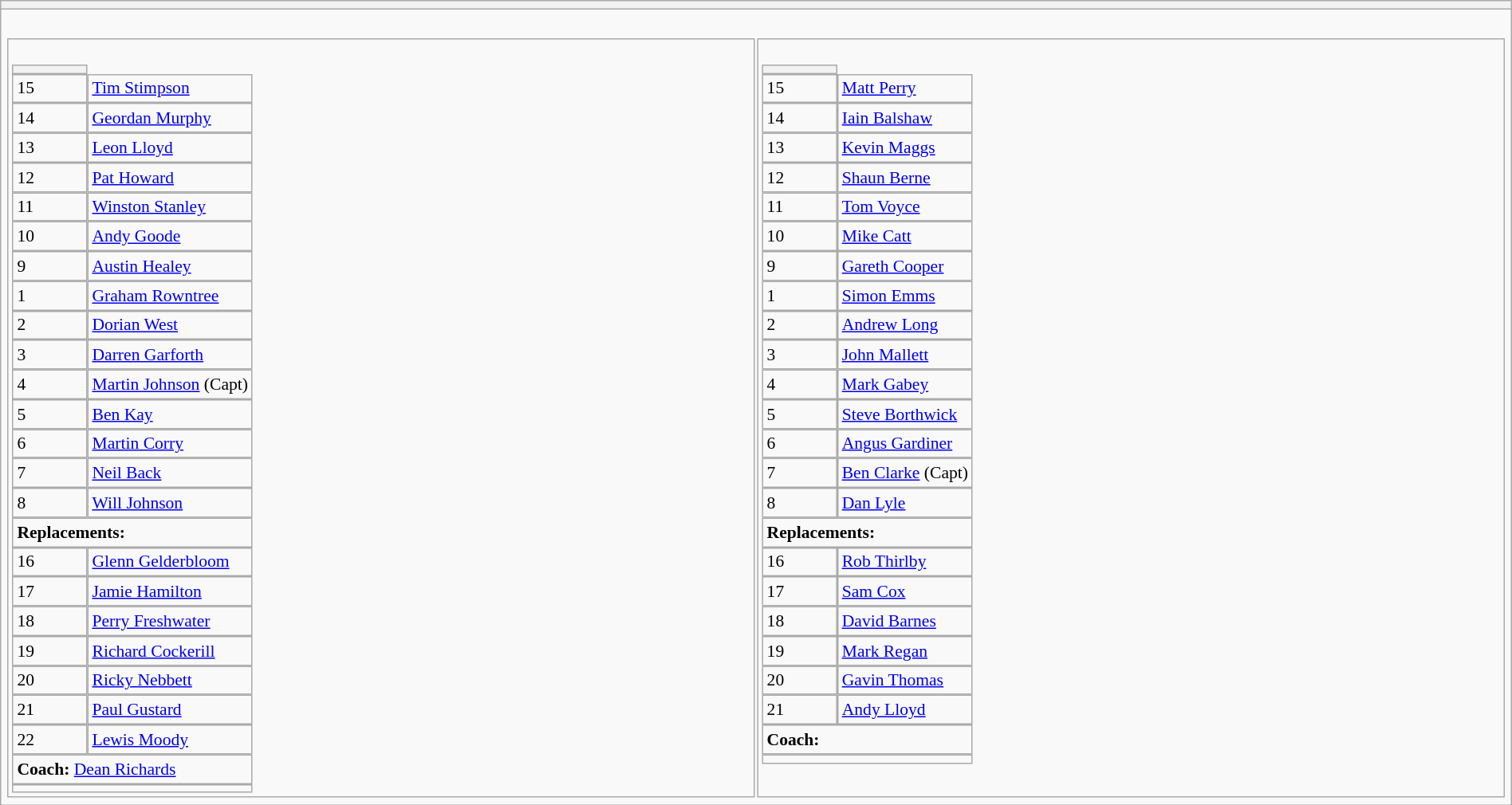<table style="width:100%" class="wikitable collapsible collapsed">
<tr>
<th></th>
</tr>
<tr>
<td><br>




<table width="100%">
<tr>
<td valign="top" width="50%"><br><table style="font-size: 90%" cellspacing="0" cellpadding="0">
<tr>
<th width="55"></th>
</tr>
<tr>
<td>15</td>
<td> <a href='#'>Tim Stimpson</a></td>
</tr>
<tr>
<td>14</td>
<td> <a href='#'>Geordan Murphy</a></td>
</tr>
<tr>
<td>13</td>
<td> <a href='#'>Leon Lloyd</a></td>
</tr>
<tr>
<td>12</td>
<td> <a href='#'>Pat Howard</a></td>
</tr>
<tr>
<td>11</td>
<td> <a href='#'>Winston Stanley</a></td>
</tr>
<tr>
<td>10</td>
<td> <a href='#'>Andy Goode</a></td>
</tr>
<tr>
<td>9</td>
<td> <a href='#'>Austin Healey</a></td>
</tr>
<tr>
<td>1</td>
<td> <a href='#'>Graham Rowntree</a></td>
</tr>
<tr>
<td>2</td>
<td> <a href='#'>Dorian West</a></td>
</tr>
<tr>
<td>3</td>
<td> <a href='#'>Darren Garforth</a></td>
</tr>
<tr>
<td>4</td>
<td> <a href='#'>Martin Johnson</a> (Capt)</td>
</tr>
<tr>
<td>5</td>
<td> <a href='#'>Ben Kay</a></td>
</tr>
<tr>
<td>6</td>
<td> <a href='#'>Martin Corry</a></td>
</tr>
<tr>
<td>7</td>
<td> <a href='#'>Neil Back</a></td>
</tr>
<tr>
<td>8</td>
<td> <a href='#'>Will Johnson</a></td>
</tr>
<tr>
<td colspan=3><strong>Replacements:</strong></td>
</tr>
<tr>
<td>16</td>
<td> <a href='#'>Glenn Gelderbloom</a></td>
</tr>
<tr>
<td>17</td>
<td> <a href='#'>Jamie Hamilton</a></td>
</tr>
<tr>
<td>18</td>
<td> <a href='#'>Perry Freshwater</a></td>
</tr>
<tr>
<td>19</td>
<td> <a href='#'>Richard Cockerill</a></td>
</tr>
<tr>
<td>20</td>
<td> <a href='#'>Ricky Nebbett</a></td>
</tr>
<tr>
<td>21</td>
<td> <a href='#'>Paul Gustard</a></td>
</tr>
<tr>
<td>22</td>
<td> <a href='#'>Lewis Moody</a></td>
</tr>
<tr>
<td colspan=3><strong>Coach:</strong> <a href='#'>Dean Richards</a></td>
</tr>
<tr>
<td colspan="4"></td>
</tr>
</table>
</td>
<td valign="top" width="50%"><br><table style="font-size: 90%" cellspacing="0" cellpadding="0">
<tr>
<th width="55"></th>
</tr>
<tr>
<td>15</td>
<td> <a href='#'>Matt Perry</a></td>
</tr>
<tr>
<td>14</td>
<td> <a href='#'>Iain Balshaw</a></td>
</tr>
<tr>
<td>13</td>
<td> <a href='#'>Kevin Maggs</a></td>
</tr>
<tr>
<td>12</td>
<td> <a href='#'>Shaun Berne</a></td>
</tr>
<tr>
<td>11</td>
<td> <a href='#'>Tom Voyce</a></td>
</tr>
<tr>
<td>10</td>
<td> <a href='#'>Mike Catt</a></td>
</tr>
<tr>
<td>9</td>
<td> <a href='#'>Gareth Cooper</a></td>
</tr>
<tr>
<td>1</td>
<td> <a href='#'>Simon Emms</a></td>
</tr>
<tr>
<td>2</td>
<td> <a href='#'>Andrew Long</a></td>
</tr>
<tr>
<td>3</td>
<td> <a href='#'>John Mallett</a></td>
</tr>
<tr>
<td>4</td>
<td> <a href='#'>Mark Gabey</a></td>
</tr>
<tr>
<td>5</td>
<td> <a href='#'>Steve Borthwick</a></td>
</tr>
<tr>
<td>6</td>
<td> <a href='#'>Angus Gardiner</a></td>
</tr>
<tr>
<td>7</td>
<td> <a href='#'>Ben Clarke</a> (Capt)</td>
</tr>
<tr>
<td>8</td>
<td> <a href='#'>Dan Lyle</a></td>
</tr>
<tr>
<td colspan=3><strong>Replacements:</strong></td>
</tr>
<tr>
<td>16</td>
<td> <a href='#'>Rob Thirlby</a></td>
</tr>
<tr>
<td>17</td>
<td> <a href='#'>Sam Cox</a></td>
</tr>
<tr>
<td>18</td>
<td> <a href='#'>David Barnes</a></td>
</tr>
<tr>
<td>19</td>
<td> <a href='#'>Mark Regan</a></td>
</tr>
<tr>
<td>20</td>
<td> <a href='#'>Gavin Thomas</a></td>
</tr>
<tr>
<td>21</td>
<td> <a href='#'>Andy Lloyd</a></td>
</tr>
<tr>
<td colspan=3><strong>Coach:</strong></td>
</tr>
<tr>
<td colspan="4"></td>
</tr>
</table>
</td>
</tr>
</table>
</td>
</tr>
</table>
